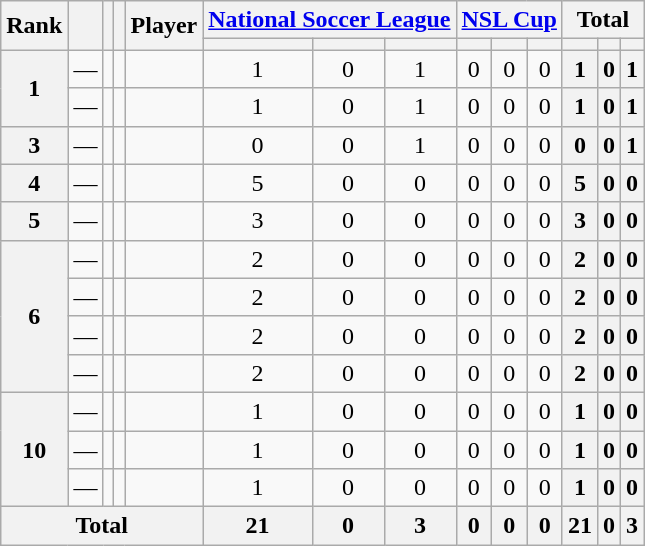<table class="wikitable sortable" style="text-align:center">
<tr>
<th rowspan="2">Rank</th>
<th rowspan="2"></th>
<th rowspan="2"></th>
<th rowspan="2"></th>
<th rowspan="2">Player</th>
<th colspan="3"><a href='#'>National Soccer League</a></th>
<th colspan="3"><a href='#'>NSL Cup</a></th>
<th colspan="3">Total</th>
</tr>
<tr>
<th></th>
<th></th>
<th></th>
<th></th>
<th></th>
<th></th>
<th></th>
<th></th>
<th></th>
</tr>
<tr>
<th rowspan="2">1</th>
<td>—</td>
<td></td>
<td></td>
<td align="left"><br></td>
<td>1</td>
<td>0</td>
<td>1<br></td>
<td>0</td>
<td>0</td>
<td>0<br></td>
<th>1</th>
<th>0</th>
<th>1</th>
</tr>
<tr>
<td>—</td>
<td></td>
<td></td>
<td align="left"><br></td>
<td>1</td>
<td>0</td>
<td>1<br></td>
<td>0</td>
<td>0</td>
<td>0<br></td>
<th>1</th>
<th>0</th>
<th>1</th>
</tr>
<tr>
<th>3</th>
<td>—</td>
<td></td>
<td></td>
<td align="left"><br></td>
<td>0</td>
<td>0</td>
<td>1<br></td>
<td>0</td>
<td>0</td>
<td>0<br></td>
<th>0</th>
<th>0</th>
<th>1</th>
</tr>
<tr>
<th>4</th>
<td>—</td>
<td></td>
<td></td>
<td align="left"><br></td>
<td>5</td>
<td>0</td>
<td>0<br></td>
<td>0</td>
<td>0</td>
<td>0<br></td>
<th>5</th>
<th>0</th>
<th>0</th>
</tr>
<tr>
<th>5</th>
<td>—</td>
<td></td>
<td></td>
<td align="left"><br></td>
<td>3</td>
<td>0</td>
<td>0<br></td>
<td>0</td>
<td>0</td>
<td>0<br></td>
<th>3</th>
<th>0</th>
<th>0</th>
</tr>
<tr>
<th rowspan="4">6</th>
<td>—</td>
<td></td>
<td></td>
<td align="left"><br></td>
<td>2</td>
<td>0</td>
<td>0<br></td>
<td>0</td>
<td>0</td>
<td>0<br></td>
<th>2</th>
<th>0</th>
<th>0</th>
</tr>
<tr>
<td>—</td>
<td></td>
<td></td>
<td align="left"><br></td>
<td>2</td>
<td>0</td>
<td>0<br></td>
<td>0</td>
<td>0</td>
<td>0<br></td>
<th>2</th>
<th>0</th>
<th>0</th>
</tr>
<tr>
<td>—</td>
<td></td>
<td></td>
<td align="left"><br></td>
<td>2</td>
<td>0</td>
<td>0<br></td>
<td>0</td>
<td>0</td>
<td>0<br></td>
<th>2</th>
<th>0</th>
<th>0</th>
</tr>
<tr>
<td>—</td>
<td></td>
<td></td>
<td align="left"><br></td>
<td>2</td>
<td>0</td>
<td>0<br></td>
<td>0</td>
<td>0</td>
<td>0<br></td>
<th>2</th>
<th>0</th>
<th>0</th>
</tr>
<tr>
<th rowspan="3">10</th>
<td>—</td>
<td></td>
<td></td>
<td align="left"><br></td>
<td>1</td>
<td>0</td>
<td>0<br></td>
<td>0</td>
<td>0</td>
<td>0<br></td>
<th>1</th>
<th>0</th>
<th>0</th>
</tr>
<tr>
<td>—</td>
<td></td>
<td></td>
<td align="left"><br></td>
<td>1</td>
<td>0</td>
<td>0<br></td>
<td>0</td>
<td>0</td>
<td>0<br></td>
<th>1</th>
<th>0</th>
<th>0</th>
</tr>
<tr>
<td>—</td>
<td></td>
<td></td>
<td align="left"><br></td>
<td>1</td>
<td>0</td>
<td>0<br></td>
<td>0</td>
<td>0</td>
<td>0<br></td>
<th>1</th>
<th>0</th>
<th>0</th>
</tr>
<tr>
<th colspan="5">Total<br></th>
<th>21</th>
<th>0</th>
<th>3<br></th>
<th>0</th>
<th>0</th>
<th>0<br></th>
<th>21</th>
<th>0</th>
<th>3</th>
</tr>
</table>
